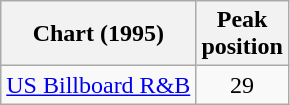<table class="wikitable sortable">
<tr>
<th>Chart (1995)</th>
<th>Peak<br>position</th>
</tr>
<tr>
<td><a href='#'>US Billboard R&B</a></td>
<td align="center">29</td>
</tr>
</table>
